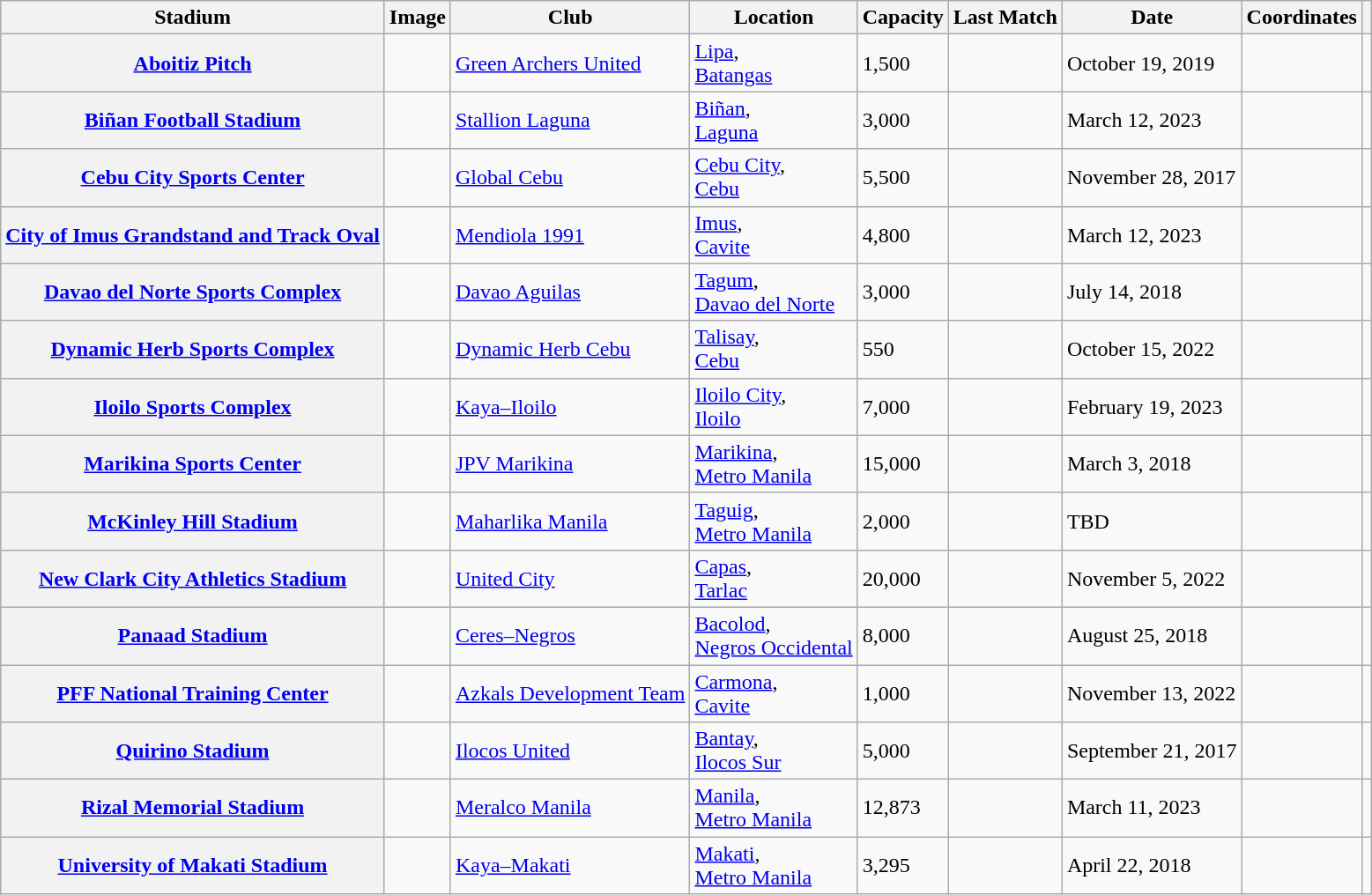<table class="wikitable plainrowheaders sortable"">
<tr>
<th scope="col">Stadium</th>
<th scope="col" class="unsortable">Image</th>
<th scope="col">Club</th>
<th scope="col">Location</th>
<th scope="col">Capacity</th>
<th scope="col">Last Match</th>
<th scope="col">Date</th>
<th scope="col" class="unsortable">Coordinates</th>
<th scope="col" class="unsortable"></th>
</tr>
<tr>
<th scope="row"><a href='#'>Aboitiz Pitch</a></th>
<td></td>
<td><a href='#'>Green Archers United</a></td>
<td><a href='#'>Lipa</a>, <br><a href='#'>Batangas</a></td>
<td>1,500</td>
<td style="font-size:88%"></td>
<td>October 19, 2019</td>
<td></td>
<td></td>
</tr>
<tr>
<th scope="row"><strong><a href='#'>Biñan Football Stadium</a></strong></th>
<td></td>
<td><a href='#'>Stallion Laguna</a></td>
<td><a href='#'>Biñan</a>, <br><a href='#'>Laguna</a></td>
<td>3,000</td>
<td style="font-size:88%"></td>
<td>March 12, 2023</td>
<td></td>
<td></td>
</tr>
<tr>
<th scope="row"><a href='#'>Cebu City Sports Center</a></th>
<td></td>
<td><a href='#'>Global Cebu</a></td>
<td><a href='#'>Cebu City</a>, <br><a href='#'>Cebu</a></td>
<td>5,500</td>
<td style="font-size:88%"></td>
<td>November 28, 2017</td>
<td></td>
<td></td>
</tr>
<tr>
<th scope="row"><strong><a href='#'>City of Imus Grandstand and Track Oval</a></strong></th>
<td></td>
<td><a href='#'>Mendiola 1991</a></td>
<td><a href='#'>Imus</a>, <br><a href='#'>Cavite</a></td>
<td>4,800</td>
<td style="font-size:88%"></td>
<td>March 12, 2023</td>
<td></td>
<td></td>
</tr>
<tr>
<th scope="row"><a href='#'>Davao del Norte Sports Complex</a></th>
<td></td>
<td><a href='#'>Davao Aguilas</a></td>
<td><a href='#'>Tagum</a>, <br><a href='#'>Davao del Norte</a></td>
<td>3,000</td>
<td style="font-size:88%"></td>
<td>July 14, 2018</td>
<td></td>
<td></td>
</tr>
<tr>
<th scope="row"><strong><a href='#'>Dynamic Herb Sports Complex</a></strong></th>
<td></td>
<td><a href='#'>Dynamic Herb Cebu</a></td>
<td><a href='#'>Talisay</a>, <br><a href='#'>Cebu</a></td>
<td>550</td>
<td style="font-size:88%"></td>
<td>October 15, 2022</td>
<td></td>
<td></td>
</tr>
<tr>
<th scope="row"><strong><a href='#'>Iloilo Sports Complex</a></strong></th>
<td></td>
<td><a href='#'>Kaya–Iloilo</a></td>
<td><a href='#'>Iloilo City</a>, <br><a href='#'>Iloilo</a></td>
<td>7,000</td>
<td style="font-size:88%"></td>
<td>February 19, 2023</td>
<td></td>
<td></td>
</tr>
<tr>
<th scope="row"><a href='#'>Marikina Sports Center</a></th>
<td></td>
<td><a href='#'>JPV Marikina</a></td>
<td><a href='#'>Marikina</a>, <br><a href='#'>Metro Manila</a></td>
<td>15,000</td>
<td style="font-size:88%"></td>
<td>March 3, 2018</td>
<td></td>
<td></td>
</tr>
<tr>
<th scope="row"><strong><a href='#'>McKinley Hill Stadium</a></strong></th>
<td></td>
<td><a href='#'>Maharlika Manila</a></td>
<td><a href='#'>Taguig</a>, <br><a href='#'>Metro Manila</a></td>
<td>2,000</td>
<td></td>
<td>TBD</td>
<td></td>
<td></td>
</tr>
<tr>
<th scope="row"><strong><a href='#'>New Clark City Athletics Stadium</a></strong></th>
<td></td>
<td><a href='#'>United City</a></td>
<td><a href='#'>Capas</a>, <br><a href='#'>Tarlac</a></td>
<td>20,000</td>
<td style="font-size:88%"></td>
<td>November 5, 2022</td>
<td></td>
<td></td>
</tr>
<tr>
<th scope="row"><a href='#'>Panaad Stadium</a></th>
<td></td>
<td><a href='#'>Ceres–Negros</a></td>
<td><a href='#'>Bacolod</a>, <br><a href='#'>Negros Occidental</a></td>
<td>8,000</td>
<td style="font-size:88%"></td>
<td>August 25, 2018</td>
<td></td>
<td></td>
</tr>
<tr>
<th scope="row"><strong><a href='#'>PFF National Training Center</a></strong></th>
<td></td>
<td><a href='#'>Azkals Development Team</a></td>
<td><a href='#'>Carmona</a>, <br><a href='#'>Cavite</a></td>
<td>1,000</td>
<td style="font-size:88%"></td>
<td>November 13, 2022</td>
<td></td>
<td></td>
</tr>
<tr>
<th scope="row"><a href='#'>Quirino Stadium</a></th>
<td></td>
<td><a href='#'>Ilocos United</a></td>
<td><a href='#'>Bantay</a>, <br><a href='#'>Ilocos Sur</a></td>
<td>5,000</td>
<td style="font-size:88%"></td>
<td>September 21, 2017</td>
<td></td>
<td></td>
</tr>
<tr>
<th scope="row"><a href='#'>Rizal Memorial Stadium</a></th>
<td></td>
<td><a href='#'>Meralco Manila</a></td>
<td><a href='#'>Manila</a>, <br><a href='#'>Metro Manila</a></td>
<td>12,873</td>
<td style="font-size:88%"></td>
<td>March 11, 2023</td>
<td></td>
<td></td>
</tr>
<tr>
<th scope="row"><a href='#'>University of Makati Stadium</a></th>
<td></td>
<td><a href='#'>Kaya–Makati</a></td>
<td><a href='#'>Makati</a>, <br><a href='#'>Metro Manila</a></td>
<td>3,295</td>
<td style="font-size:88%"></td>
<td>April 22, 2018</td>
<td></td>
<td></td>
</tr>
</table>
